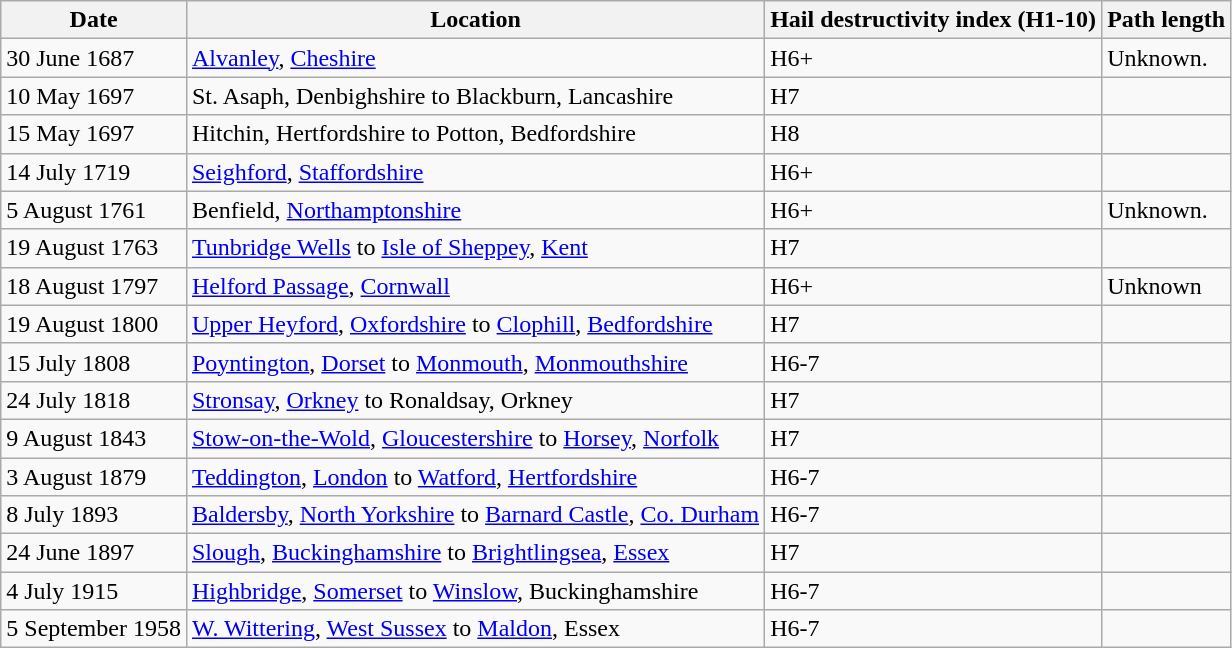<table class="wikitable mw-collapsible">
<tr>
<th>Date</th>
<th>Location</th>
<th>Hail destructivity index (H1-10)</th>
<th>Path length</th>
</tr>
<tr>
<td>30 June 1687</td>
<td><a href='#'>Alvanley</a>, <a href='#'>Cheshire</a></td>
<td>H6+</td>
<td>Unknown.</td>
</tr>
<tr>
<td>10 May 1697</td>
<td>St. Asaph, Denbighshire to Blackburn, Lancashire</td>
<td>H7</td>
<td></td>
</tr>
<tr>
<td>15 May 1697</td>
<td>Hitchin, Hertfordshire to Potton, Bedfordshire</td>
<td>H8</td>
<td></td>
</tr>
<tr>
<td>14 July 1719</td>
<td><a href='#'>Seighford</a>, <a href='#'>Staffordshire</a></td>
<td>H6+</td>
<td></td>
</tr>
<tr>
<td>5 August 1761</td>
<td>Benfield, <a href='#'>Northamptonshire</a></td>
<td>H6+</td>
<td>Unknown.</td>
</tr>
<tr>
<td>19 August 1763</td>
<td><a href='#'>Tunbridge Wells</a> to <a href='#'>Isle of Sheppey</a>, <a href='#'>Kent</a></td>
<td>H7</td>
<td></td>
</tr>
<tr>
<td>18 August 1797</td>
<td><a href='#'>Helford Passage</a>, <a href='#'>Cornwall</a></td>
<td>H6+</td>
<td>Unknown</td>
</tr>
<tr>
<td>19 August 1800</td>
<td><a href='#'>Upper Heyford</a>, <a href='#'>Oxfordshire</a> to <a href='#'>Clophill</a>, <a href='#'>Bedfordshire</a></td>
<td>H7</td>
<td></td>
</tr>
<tr>
<td>15 July 1808</td>
<td><a href='#'>Poyntington</a>, <a href='#'>Dorset</a> to <a href='#'>Monmouth</a>, <a href='#'>Monmouthshire</a></td>
<td>H6-7</td>
<td></td>
</tr>
<tr>
<td>24 July 1818</td>
<td><a href='#'>Stronsay</a>, <a href='#'>Orkney</a> to Ronaldsay, Orkney</td>
<td>H7</td>
<td></td>
</tr>
<tr>
<td>9 August 1843</td>
<td><a href='#'>Stow-on-the-Wold</a>, <a href='#'>Gloucestershire</a> to <a href='#'>Horsey</a>, <a href='#'>Norfolk</a></td>
<td>H7</td>
<td></td>
</tr>
<tr>
<td>3 August 1879</td>
<td><a href='#'>Teddington</a>, <a href='#'>London</a> to <a href='#'>Watford</a>, <a href='#'>Hertfordshire</a></td>
<td>H6-7</td>
<td></td>
</tr>
<tr>
<td>8 July 1893</td>
<td><a href='#'>Baldersby</a>, <a href='#'>North Yorkshire</a> to <a href='#'>Barnard Castle</a>, <a href='#'>Co. Durham</a></td>
<td>H6-7</td>
<td></td>
</tr>
<tr>
<td>24 June 1897</td>
<td><a href='#'>Slough</a>, <a href='#'>Buckinghamshire</a> to <a href='#'>Brightlingsea</a>, <a href='#'>Essex</a></td>
<td>H7</td>
<td></td>
</tr>
<tr>
<td>4 July 1915</td>
<td><a href='#'>Highbridge</a>, <a href='#'>Somerset</a> to <a href='#'>Winslow</a>, Buckinghamshire</td>
<td>H6-7</td>
<td></td>
</tr>
<tr>
<td>5 September 1958</td>
<td><a href='#'>W. Wittering</a>, <a href='#'>West Sussex</a> to <a href='#'>Maldon</a>, Essex</td>
<td>H6-7</td>
<td></td>
</tr>
</table>
